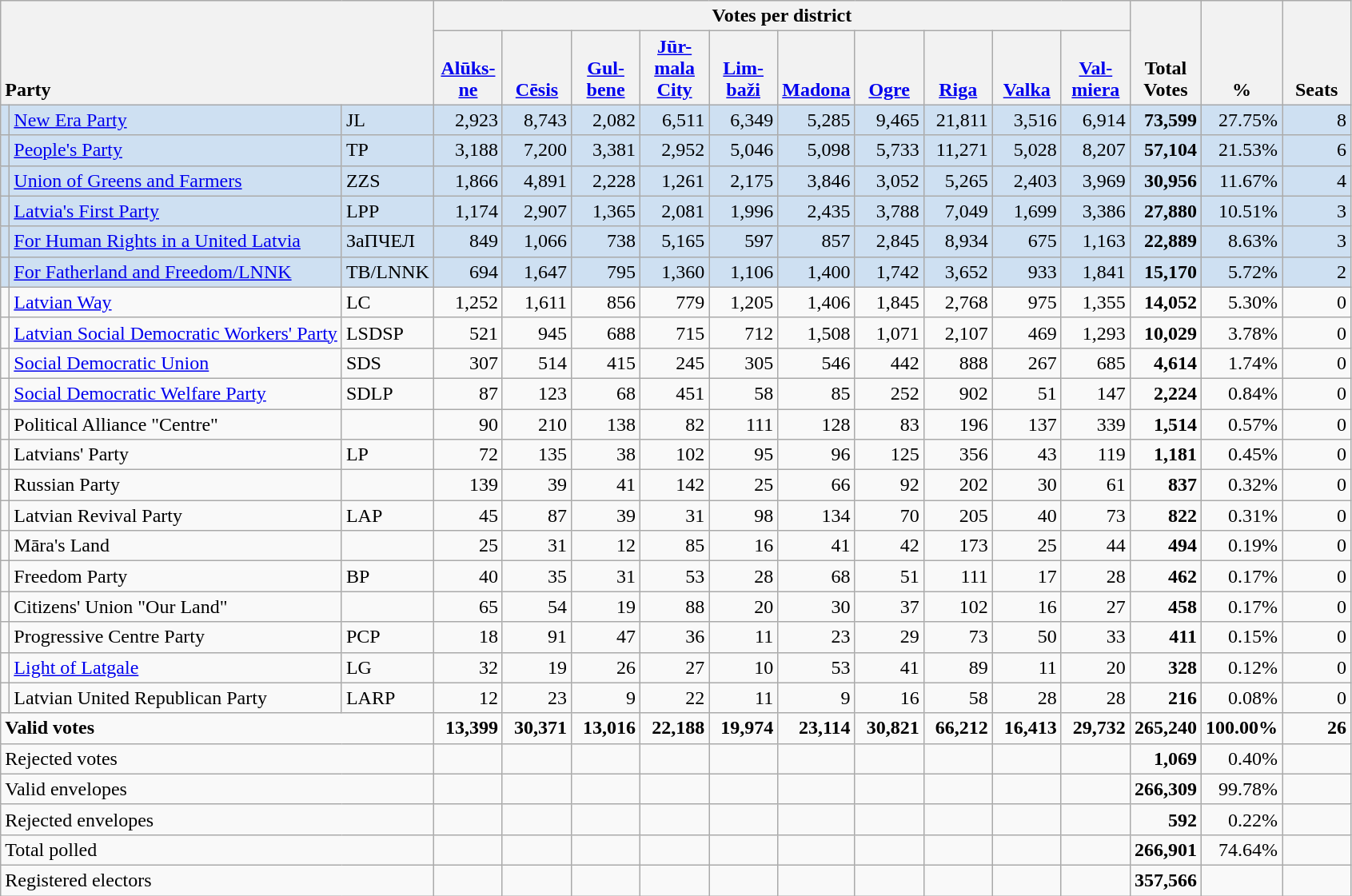<table class="wikitable" border="1" style="text-align:right;">
<tr>
<th style="text-align:left;" valign=bottom rowspan=2 colspan=3>Party</th>
<th colspan=10>Votes per district</th>
<th align=center valign=bottom rowspan=2 width="50">Total Votes</th>
<th align=center valign=bottom rowspan=2 width="50">%</th>
<th align=center valign=bottom rowspan=2 width="50">Seats</th>
</tr>
<tr>
<th align=center valign=bottom width="50"><a href='#'>Alūks- ne</a></th>
<th align=center valign=bottom width="50"><a href='#'>Cēsis</a></th>
<th align=center valign=bottom width="50"><a href='#'>Gul- bene</a></th>
<th align=center valign=bottom width="50"><a href='#'>Jūr- mala City</a></th>
<th align=center valign=bottom width="50"><a href='#'>Lim- baži</a></th>
<th align=center valign=bottom width="50"><a href='#'>Madona</a></th>
<th align=center valign=bottom width="50"><a href='#'>Ogre</a></th>
<th align=center valign=bottom width="50"><a href='#'>Riga</a></th>
<th align=center valign=bottom width="50"><a href='#'>Valka</a></th>
<th align=center valign=bottom width="50"><a href='#'>Val- miera</a></th>
</tr>
<tr style="background:#CEE0F2;">
<td></td>
<td align=left><a href='#'>New Era Party</a></td>
<td align=left>JL</td>
<td>2,923</td>
<td>8,743</td>
<td>2,082</td>
<td>6,511</td>
<td>6,349</td>
<td>5,285</td>
<td>9,465</td>
<td>21,811</td>
<td>3,516</td>
<td>6,914</td>
<td><strong>73,599</strong></td>
<td>27.75%</td>
<td>8</td>
</tr>
<tr style="background:#CEE0F2;">
<td></td>
<td align=left><a href='#'>People's Party</a></td>
<td align=left>TP</td>
<td>3,188</td>
<td>7,200</td>
<td>3,381</td>
<td>2,952</td>
<td>5,046</td>
<td>5,098</td>
<td>5,733</td>
<td>11,271</td>
<td>5,028</td>
<td>8,207</td>
<td><strong>57,104</strong></td>
<td>21.53%</td>
<td>6</td>
</tr>
<tr style="background:#CEE0F2;">
<td></td>
<td align=left><a href='#'>Union of Greens and Farmers</a></td>
<td align=left>ZZS</td>
<td>1,866</td>
<td>4,891</td>
<td>2,228</td>
<td>1,261</td>
<td>2,175</td>
<td>3,846</td>
<td>3,052</td>
<td>5,265</td>
<td>2,403</td>
<td>3,969</td>
<td><strong>30,956</strong></td>
<td>11.67%</td>
<td>4</td>
</tr>
<tr style="background:#CEE0F2;">
<td></td>
<td align=left><a href='#'>Latvia's First Party</a></td>
<td align=left>LPP</td>
<td>1,174</td>
<td>2,907</td>
<td>1,365</td>
<td>2,081</td>
<td>1,996</td>
<td>2,435</td>
<td>3,788</td>
<td>7,049</td>
<td>1,699</td>
<td>3,386</td>
<td><strong>27,880</strong></td>
<td>10.51%</td>
<td>3</td>
</tr>
<tr style="background:#CEE0F2;">
<td></td>
<td align=left><a href='#'>For Human Rights in a United Latvia</a></td>
<td align=left>ЗаПЧЕЛ</td>
<td>849</td>
<td>1,066</td>
<td>738</td>
<td>5,165</td>
<td>597</td>
<td>857</td>
<td>2,845</td>
<td>8,934</td>
<td>675</td>
<td>1,163</td>
<td><strong>22,889</strong></td>
<td>8.63%</td>
<td>3</td>
</tr>
<tr style="background:#CEE0F2;">
<td></td>
<td align=left><a href='#'>For Fatherland and Freedom/LNNK</a></td>
<td align=left>TB/LNNK</td>
<td>694</td>
<td>1,647</td>
<td>795</td>
<td>1,360</td>
<td>1,106</td>
<td>1,400</td>
<td>1,742</td>
<td>3,652</td>
<td>933</td>
<td>1,841</td>
<td><strong>15,170</strong></td>
<td>5.72%</td>
<td>2</td>
</tr>
<tr>
<td></td>
<td align=left><a href='#'>Latvian Way</a></td>
<td align=left>LC</td>
<td>1,252</td>
<td>1,611</td>
<td>856</td>
<td>779</td>
<td>1,205</td>
<td>1,406</td>
<td>1,845</td>
<td>2,768</td>
<td>975</td>
<td>1,355</td>
<td><strong>14,052</strong></td>
<td>5.30%</td>
<td>0</td>
</tr>
<tr>
<td></td>
<td align=left style="white-space: nowrap;"><a href='#'>Latvian Social Democratic Workers' Party</a></td>
<td align=left>LSDSP</td>
<td>521</td>
<td>945</td>
<td>688</td>
<td>715</td>
<td>712</td>
<td>1,508</td>
<td>1,071</td>
<td>2,107</td>
<td>469</td>
<td>1,293</td>
<td><strong>10,029</strong></td>
<td>3.78%</td>
<td>0</td>
</tr>
<tr>
<td></td>
<td align=left><a href='#'>Social Democratic Union</a></td>
<td align=left>SDS</td>
<td>307</td>
<td>514</td>
<td>415</td>
<td>245</td>
<td>305</td>
<td>546</td>
<td>442</td>
<td>888</td>
<td>267</td>
<td>685</td>
<td><strong>4,614</strong></td>
<td>1.74%</td>
<td>0</td>
</tr>
<tr>
<td></td>
<td align=left><a href='#'>Social Democratic Welfare Party</a></td>
<td align=left>SDLP</td>
<td>87</td>
<td>123</td>
<td>68</td>
<td>451</td>
<td>58</td>
<td>85</td>
<td>252</td>
<td>902</td>
<td>51</td>
<td>147</td>
<td><strong>2,224</strong></td>
<td>0.84%</td>
<td>0</td>
</tr>
<tr>
<td></td>
<td align=left>Political Alliance "Centre"</td>
<td align=left></td>
<td>90</td>
<td>210</td>
<td>138</td>
<td>82</td>
<td>111</td>
<td>128</td>
<td>83</td>
<td>196</td>
<td>137</td>
<td>339</td>
<td><strong>1,514</strong></td>
<td>0.57%</td>
<td>0</td>
</tr>
<tr>
<td></td>
<td align=left>Latvians' Party</td>
<td align=left>LP</td>
<td>72</td>
<td>135</td>
<td>38</td>
<td>102</td>
<td>95</td>
<td>96</td>
<td>125</td>
<td>356</td>
<td>43</td>
<td>119</td>
<td><strong>1,181</strong></td>
<td>0.45%</td>
<td>0</td>
</tr>
<tr>
<td></td>
<td align=left>Russian Party</td>
<td align=left></td>
<td>139</td>
<td>39</td>
<td>41</td>
<td>142</td>
<td>25</td>
<td>66</td>
<td>92</td>
<td>202</td>
<td>30</td>
<td>61</td>
<td><strong>837</strong></td>
<td>0.32%</td>
<td>0</td>
</tr>
<tr>
<td></td>
<td align=left>Latvian Revival Party</td>
<td align=left>LAP</td>
<td>45</td>
<td>87</td>
<td>39</td>
<td>31</td>
<td>98</td>
<td>134</td>
<td>70</td>
<td>205</td>
<td>40</td>
<td>73</td>
<td><strong>822</strong></td>
<td>0.31%</td>
<td>0</td>
</tr>
<tr>
<td></td>
<td align=left>Māra's Land</td>
<td align=left></td>
<td>25</td>
<td>31</td>
<td>12</td>
<td>85</td>
<td>16</td>
<td>41</td>
<td>42</td>
<td>173</td>
<td>25</td>
<td>44</td>
<td><strong>494</strong></td>
<td>0.19%</td>
<td>0</td>
</tr>
<tr>
<td></td>
<td align=left>Freedom Party</td>
<td align=left>BP</td>
<td>40</td>
<td>35</td>
<td>31</td>
<td>53</td>
<td>28</td>
<td>68</td>
<td>51</td>
<td>111</td>
<td>17</td>
<td>28</td>
<td><strong>462</strong></td>
<td>0.17%</td>
<td>0</td>
</tr>
<tr>
<td></td>
<td align=left>Citizens' Union "Our Land"</td>
<td align=left></td>
<td>65</td>
<td>54</td>
<td>19</td>
<td>88</td>
<td>20</td>
<td>30</td>
<td>37</td>
<td>102</td>
<td>16</td>
<td>27</td>
<td><strong>458</strong></td>
<td>0.17%</td>
<td>0</td>
</tr>
<tr>
<td></td>
<td align=left>Progressive Centre Party</td>
<td align=left>PCP</td>
<td>18</td>
<td>91</td>
<td>47</td>
<td>36</td>
<td>11</td>
<td>23</td>
<td>29</td>
<td>73</td>
<td>50</td>
<td>33</td>
<td><strong>411</strong></td>
<td>0.15%</td>
<td>0</td>
</tr>
<tr>
<td></td>
<td align=left><a href='#'>Light of Latgale</a></td>
<td align=left>LG</td>
<td>32</td>
<td>19</td>
<td>26</td>
<td>27</td>
<td>10</td>
<td>53</td>
<td>41</td>
<td>89</td>
<td>11</td>
<td>20</td>
<td><strong>328</strong></td>
<td>0.12%</td>
<td>0</td>
</tr>
<tr>
<td></td>
<td align=left>Latvian United Republican Party</td>
<td align=left>LARP</td>
<td>12</td>
<td>23</td>
<td>9</td>
<td>22</td>
<td>11</td>
<td>9</td>
<td>16</td>
<td>58</td>
<td>28</td>
<td>28</td>
<td><strong>216</strong></td>
<td>0.08%</td>
<td>0</td>
</tr>
<tr style="font-weight:bold">
<td align=left colspan=3>Valid votes</td>
<td>13,399</td>
<td>30,371</td>
<td>13,016</td>
<td>22,188</td>
<td>19,974</td>
<td>23,114</td>
<td>30,821</td>
<td>66,212</td>
<td>16,413</td>
<td>29,732</td>
<td>265,240</td>
<td>100.00%</td>
<td>26</td>
</tr>
<tr>
<td align=left colspan=3>Rejected votes</td>
<td></td>
<td></td>
<td></td>
<td></td>
<td></td>
<td></td>
<td></td>
<td></td>
<td></td>
<td></td>
<td><strong>1,069</strong></td>
<td>0.40%</td>
<td></td>
</tr>
<tr>
<td align=left colspan=3>Valid envelopes</td>
<td></td>
<td></td>
<td></td>
<td></td>
<td></td>
<td></td>
<td></td>
<td></td>
<td></td>
<td></td>
<td><strong>266,309</strong></td>
<td>99.78%</td>
<td></td>
</tr>
<tr>
<td align=left colspan=3>Rejected envelopes</td>
<td></td>
<td></td>
<td></td>
<td></td>
<td></td>
<td></td>
<td></td>
<td></td>
<td></td>
<td></td>
<td><strong>592</strong></td>
<td>0.22%</td>
<td></td>
</tr>
<tr>
<td align=left colspan=3>Total polled</td>
<td></td>
<td></td>
<td></td>
<td></td>
<td></td>
<td></td>
<td></td>
<td></td>
<td></td>
<td></td>
<td><strong>266,901</strong></td>
<td>74.64%</td>
<td></td>
</tr>
<tr>
<td align=left colspan=3>Registered electors</td>
<td></td>
<td></td>
<td></td>
<td></td>
<td></td>
<td></td>
<td></td>
<td></td>
<td></td>
<td></td>
<td><strong>357,566</strong></td>
<td></td>
<td></td>
</tr>
</table>
